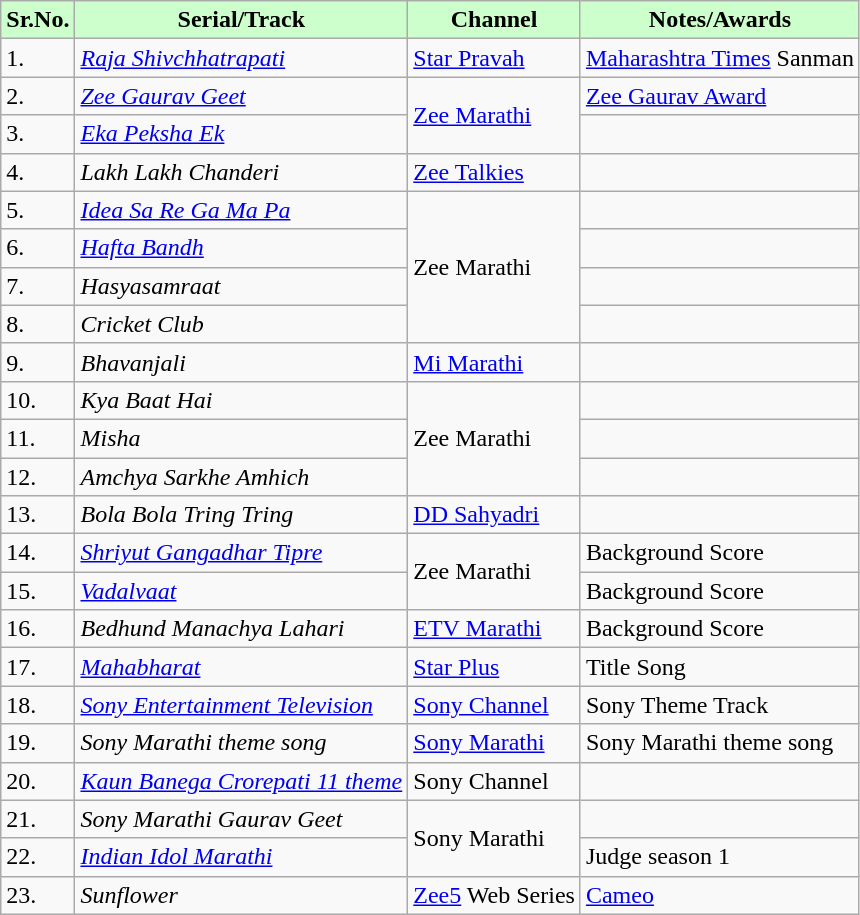<table class="wikitable sortable">
<tr style="background:#cfc; text-align:center;">
<td><strong>Sr.No.</strong></td>
<td><strong>Serial/Track</strong></td>
<td><strong>Channel</strong></td>
<td><strong>Notes/Awards</strong></td>
</tr>
<tr>
<td>1.</td>
<td><em><a href='#'>Raja Shivchhatrapati</a></em> </td>
<td><a href='#'>Star Pravah</a></td>
<td><a href='#'>Maharashtra Times</a> Sanman</td>
</tr>
<tr>
<td>2.</td>
<td><em><a href='#'>Zee Gaurav Geet</a></em></td>
<td rowspan="2"><a href='#'>Zee Marathi</a></td>
<td><a href='#'>Zee Gaurav Award</a></td>
</tr>
<tr>
<td>3.</td>
<td><em><a href='#'>Eka Peksha Ek</a></em></td>
<td></td>
</tr>
<tr>
<td>4.</td>
<td><em>Lakh Lakh Chanderi</em></td>
<td><a href='#'>Zee Talkies</a></td>
<td></td>
</tr>
<tr>
<td>5.</td>
<td><em><a href='#'>Idea Sa Re Ga Ma Pa</a></em></td>
<td rowspan="4">Zee Marathi</td>
<td></td>
</tr>
<tr>
<td>6.</td>
<td><em><a href='#'>Hafta Bandh</a></em></td>
<td></td>
</tr>
<tr>
<td>7.</td>
<td><em>Hasyasamraat</em></td>
<td></td>
</tr>
<tr>
<td>8.</td>
<td><em>Cricket Club</em></td>
<td></td>
</tr>
<tr>
<td>9.</td>
<td><em>Bhavanjali</em></td>
<td><a href='#'>Mi Marathi</a></td>
<td></td>
</tr>
<tr>
<td>10.</td>
<td><em>Kya Baat Hai</em></td>
<td rowspan="3">Zee Marathi</td>
<td></td>
</tr>
<tr>
<td>11.</td>
<td><em>Misha</em></td>
<td></td>
</tr>
<tr>
<td>12.</td>
<td><em>Amchya Sarkhe Amhich</em></td>
<td></td>
</tr>
<tr>
<td>13.</td>
<td><em>Bola Bola Tring Tring</em></td>
<td><a href='#'>DD Sahyadri</a></td>
<td></td>
</tr>
<tr>
<td>14.</td>
<td><em><a href='#'>Shriyut Gangadhar Tipre</a></em></td>
<td rowspan="2">Zee Marathi</td>
<td>Background Score</td>
</tr>
<tr>
<td>15.</td>
<td><em><a href='#'>Vadalvaat</a></em></td>
<td>Background Score</td>
</tr>
<tr>
<td>16.</td>
<td><em>Bedhund Manachya Lahari</em></td>
<td><a href='#'>ETV Marathi</a></td>
<td>Background Score</td>
</tr>
<tr>
<td>17.</td>
<td><em><a href='#'>Mahabharat</a></em></td>
<td><a href='#'>Star Plus</a></td>
<td>Title Song</td>
</tr>
<tr>
<td>18.</td>
<td><em><a href='#'>Sony Entertainment Television</a></em></td>
<td><a href='#'>Sony Channel</a></td>
<td>Sony Theme Track</td>
</tr>
<tr>
<td>19.</td>
<td><em>Sony Marathi theme song</em></td>
<td><a href='#'>Sony Marathi</a></td>
<td>Sony Marathi theme song</td>
</tr>
<tr>
<td>20.</td>
<td><em><a href='#'>Kaun Banega Crorepati 11 theme</a></em> </td>
<td>Sony Channel</td>
<td></td>
</tr>
<tr>
<td>21.</td>
<td><em>Sony Marathi Gaurav Geet</em></td>
<td rowspan="2">Sony Marathi</td>
<td></td>
</tr>
<tr>
<td>22.</td>
<td><em><a href='#'>Indian Idol Marathi</a></em></td>
<td>Judge season 1</td>
</tr>
<tr>
<td>23.</td>
<td><em>Sunflower</em></td>
<td><a href='#'>Zee5</a> Web Series</td>
<td><a href='#'>Cameo</a></td>
</tr>
</table>
